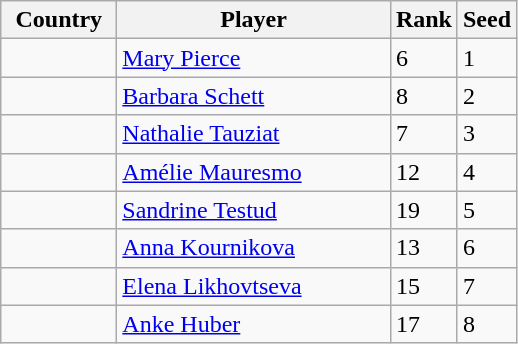<table class="sortable wikitable">
<tr>
<th width="70">Country</th>
<th width="175">Player</th>
<th>Rank</th>
<th>Seed</th>
</tr>
<tr>
<td></td>
<td><a href='#'>Mary Pierce</a></td>
<td>6</td>
<td>1</td>
</tr>
<tr>
<td></td>
<td><a href='#'>Barbara Schett</a></td>
<td>8</td>
<td>2</td>
</tr>
<tr>
<td></td>
<td><a href='#'>Nathalie Tauziat</a></td>
<td>7</td>
<td>3</td>
</tr>
<tr>
<td></td>
<td><a href='#'>Amélie Mauresmo</a></td>
<td>12</td>
<td>4</td>
</tr>
<tr>
<td></td>
<td><a href='#'>Sandrine Testud</a></td>
<td>19</td>
<td>5</td>
</tr>
<tr>
<td></td>
<td><a href='#'>Anna Kournikova</a></td>
<td>13</td>
<td>6</td>
</tr>
<tr>
<td></td>
<td><a href='#'>Elena Likhovtseva</a></td>
<td>15</td>
<td>7</td>
</tr>
<tr>
<td></td>
<td><a href='#'>Anke Huber</a></td>
<td>17</td>
<td>8</td>
</tr>
</table>
